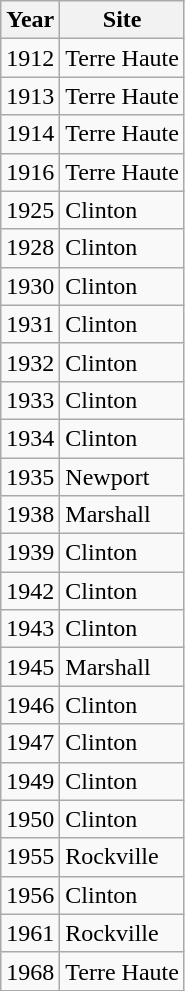<table class="wikitable">
<tr>
<th>Year</th>
<th>Site</th>
</tr>
<tr>
<td>1912</td>
<td>Terre Haute</td>
</tr>
<tr>
<td>1913</td>
<td>Terre Haute</td>
</tr>
<tr>
<td>1914</td>
<td>Terre Haute</td>
</tr>
<tr>
<td>1916</td>
<td>Terre Haute</td>
</tr>
<tr>
<td>1925</td>
<td>Clinton</td>
</tr>
<tr>
<td>1928</td>
<td>Clinton</td>
</tr>
<tr>
<td>1930</td>
<td>Clinton</td>
</tr>
<tr>
<td>1931</td>
<td>Clinton</td>
</tr>
<tr>
<td>1932</td>
<td>Clinton</td>
</tr>
<tr>
<td>1933</td>
<td>Clinton</td>
</tr>
<tr>
<td>1934</td>
<td>Clinton</td>
</tr>
<tr>
<td>1935</td>
<td>Newport</td>
</tr>
<tr>
<td>1938</td>
<td>Marshall</td>
</tr>
<tr>
<td>1939</td>
<td>Clinton</td>
</tr>
<tr>
<td>1942</td>
<td>Clinton</td>
</tr>
<tr>
<td>1943</td>
<td>Clinton</td>
</tr>
<tr>
<td>1945</td>
<td>Marshall</td>
</tr>
<tr>
<td>1946</td>
<td>Clinton</td>
</tr>
<tr>
<td>1947</td>
<td>Clinton</td>
</tr>
<tr>
<td>1949</td>
<td>Clinton</td>
</tr>
<tr>
<td>1950</td>
<td>Clinton</td>
</tr>
<tr>
<td>1955</td>
<td>Rockville</td>
</tr>
<tr>
<td>1956</td>
<td>Clinton</td>
</tr>
<tr>
<td>1961</td>
<td>Rockville</td>
</tr>
<tr>
<td>1968</td>
<td>Terre Haute</td>
</tr>
</table>
